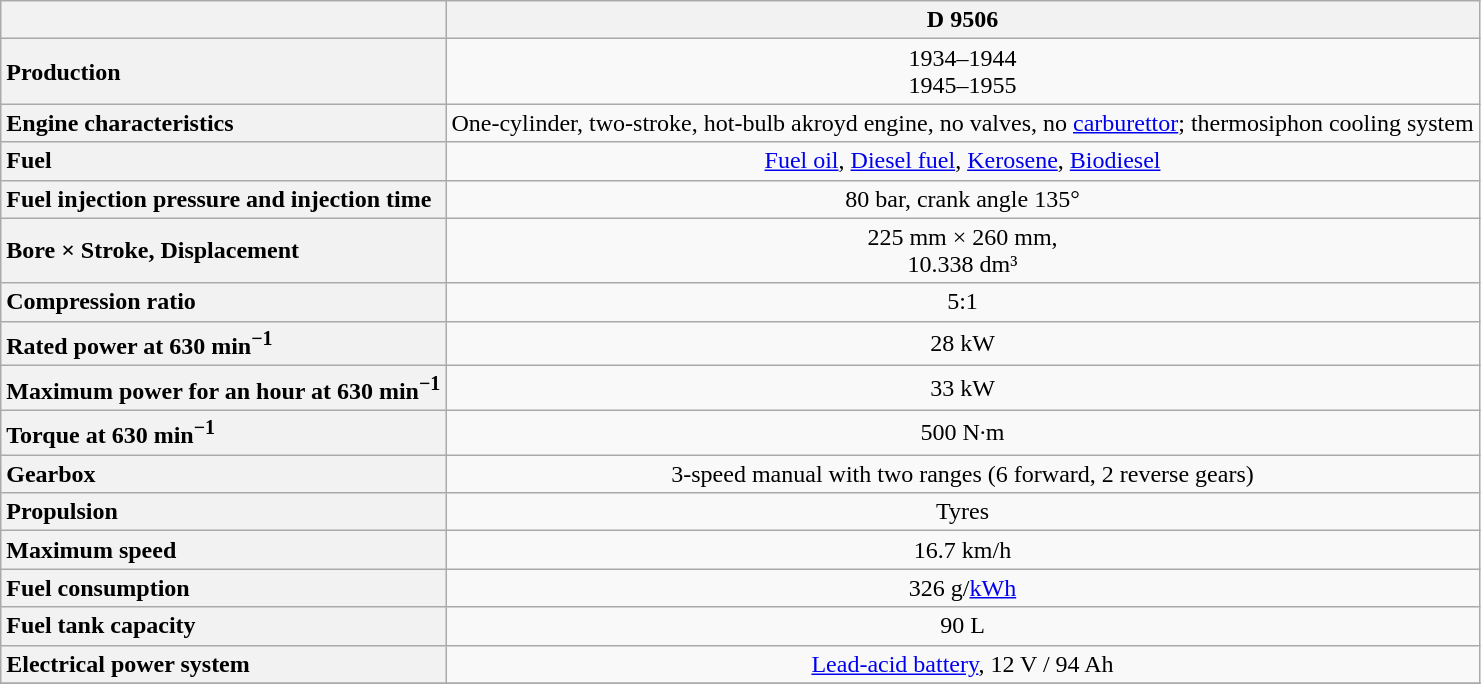<table class="wikitable" style="text-align:center">
<tr>
<th></th>
<th>D 9506</th>
</tr>
<tr>
<th style="text-align:left">Production</th>
<td>1934–1944<br>1945–1955</td>
</tr>
<tr>
<th style="text-align:left">Engine characteristics</th>
<td>One-cylinder, two-stroke, hot-bulb akroyd engine, no valves, no <a href='#'>carburettor</a>; thermosiphon cooling system</td>
</tr>
<tr>
<th style="text-align:left">Fuel</th>
<td><a href='#'>Fuel oil</a>, <a href='#'>Diesel fuel</a>, <a href='#'>Kerosene</a>, <a href='#'>Biodiesel</a></td>
</tr>
<tr>
<th style="text-align:left">Fuel injection pressure and injection time</th>
<td>80 bar, crank angle 135°</td>
</tr>
<tr>
<th style="text-align:left">Bore × Stroke, Displacement</th>
<td>225 mm × 260 mm,<br>10.338 dm³</td>
</tr>
<tr>
<th style="text-align:left">Compression ratio</th>
<td>5:1</td>
</tr>
<tr>
<th style="text-align:left">Rated power at 630 min<sup>−1</sup></th>
<td>28 kW</td>
</tr>
<tr>
<th style="text-align:left">Maximum power for an hour at 630 min<sup>−1</sup></th>
<td>33 kW</td>
</tr>
<tr>
<th style="text-align:left">Torque at 630 min<sup>−1</sup></th>
<td>500 N·m</td>
</tr>
<tr>
<th style="text-align:left">Gearbox</th>
<td>3-speed manual with two ranges (6 forward, 2 reverse gears)</td>
</tr>
<tr>
<th style="text-align:left">Propulsion</th>
<td>Tyres</td>
</tr>
<tr>
<th style="text-align:left">Maximum speed</th>
<td>16.7 km/h</td>
</tr>
<tr>
<th style="text-align:left">Fuel consumption</th>
<td>326 g/<a href='#'>kWh</a></td>
</tr>
<tr>
<th style="text-align:left">Fuel tank capacity</th>
<td>90 L</td>
</tr>
<tr>
<th style="text-align:left">Electrical power system</th>
<td><a href='#'>Lead-acid battery</a>, 12 V / 94 Ah</td>
</tr>
<tr>
</tr>
</table>
